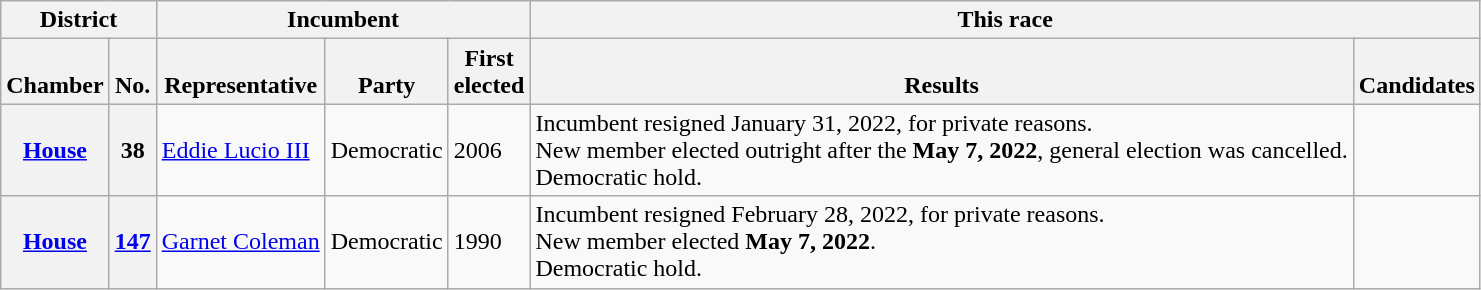<table class="wikitable sortable">
<tr valign=bottom>
<th colspan="2">District</th>
<th colspan="3">Incumbent</th>
<th colspan="2">This race</th>
</tr>
<tr valign=bottom>
<th>Chamber</th>
<th>No.</th>
<th>Representative</th>
<th>Party</th>
<th>First<br>elected</th>
<th>Results</th>
<th>Candidates</th>
</tr>
<tr>
<th><a href='#'>House</a></th>
<th>38</th>
<td><a href='#'>Eddie Lucio III</a></td>
<td>Democratic</td>
<td>2006</td>
<td>Incumbent resigned January 31, 2022, for private reasons.<br>New member elected outright after the <strong>May 7, 2022</strong>, general election was cancelled.<br>Democratic hold.</td>
<td nowrap></td>
</tr>
<tr>
<th><a href='#'>House</a></th>
<th><a href='#'>147</a></th>
<td><a href='#'>Garnet Coleman</a></td>
<td>Democratic</td>
<td>1990</td>
<td>Incumbent resigned February 28, 2022, for private reasons.<br>New member elected <strong>May 7, 2022</strong>.<br>Democratic hold.</td>
<td nowrap></td>
</tr>
</table>
